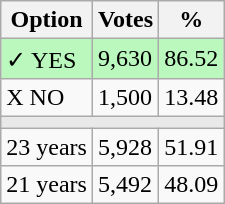<table class="wikitable">
<tr>
<th>Option</th>
<th>Votes</th>
<th>%</th>
</tr>
<tr>
<td style=background:#bbf8be>✓ YES</td>
<td style=background:#bbf8be>9,630</td>
<td style=background:#bbf8be>86.52</td>
</tr>
<tr>
<td>X NO</td>
<td>1,500</td>
<td>13.48</td>
</tr>
<tr>
<td colspan="3" bgcolor="#E9E9E9"></td>
</tr>
<tr>
<td>23 years</td>
<td>5,928</td>
<td>51.91</td>
</tr>
<tr>
<td>21 years</td>
<td>5,492</td>
<td>48.09</td>
</tr>
</table>
